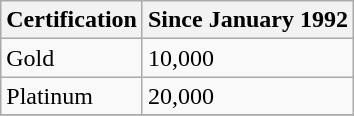<table class=wikitable>
<tr>
<th>Certification</th>
<th>Since January 1992</th>
</tr>
<tr>
<td>Gold</td>
<td>10,000</td>
</tr>
<tr>
<td>Platinum</td>
<td>20,000</td>
</tr>
<tr>
</tr>
</table>
